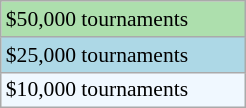<table class="wikitable" style="font-size:90%;" width=13%>
<tr style="background:#addfad;">
<td>$50,000 tournaments</td>
</tr>
<tr style="background:lightblue;">
<td>$25,000 tournaments</td>
</tr>
<tr style="background:#f0f8ff;">
<td>$10,000 tournaments</td>
</tr>
</table>
